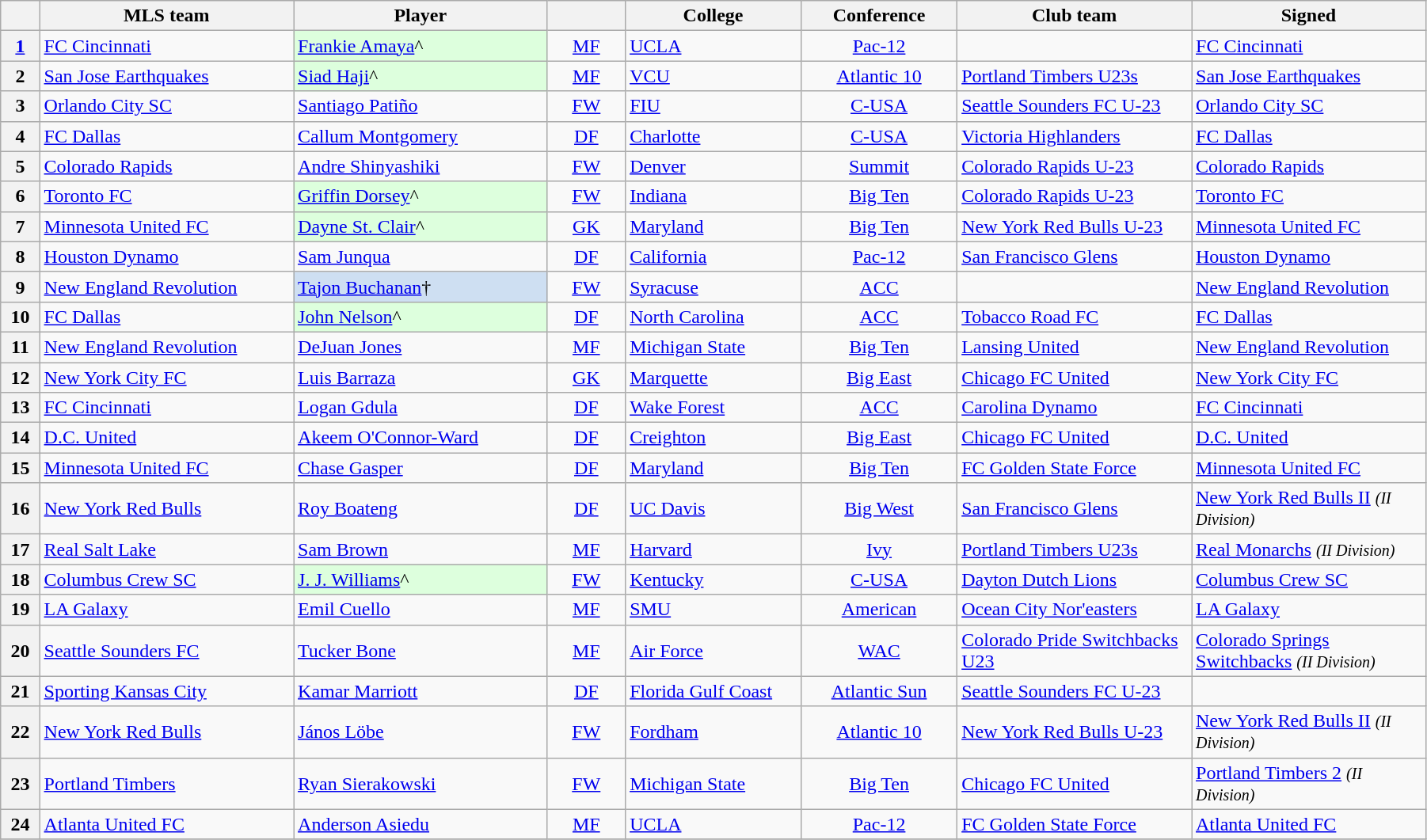<table class="wikitable sortable" style="width:95%">
<tr>
<th width=2%></th>
<th width=13%>MLS team</th>
<th width=13%>Player</th>
<th width=4%></th>
<th width="9%">College</th>
<th width=8%>Conference</th>
<th width="12%">Club team</th>
<th width=12%>Signed</th>
</tr>
<tr>
<th><a href='#'>1</a></th>
<td><a href='#'>FC Cincinnati</a></td>
<td style="background:#ddffdd;"> <a href='#'>Frankie Amaya</a>^</td>
<td align=center><a href='#'>MF</a></td>
<td><a href='#'>UCLA</a></td>
<td align=center><a href='#'>Pac-12</a></td>
<td></td>
<td> <a href='#'>FC Cincinnati</a></td>
</tr>
<tr>
<th>2</th>
<td><a href='#'>San Jose Earthquakes</a></td>
<td style="background:#ddffdd;"> <a href='#'>Siad Haji</a>^</td>
<td align=center><a href='#'>MF</a></td>
<td><a href='#'>VCU</a></td>
<td align=center><a href='#'>Atlantic 10</a></td>
<td><a href='#'>Portland Timbers U23s</a></td>
<td> <a href='#'>San Jose Earthquakes</a></td>
</tr>
<tr>
<th>3</th>
<td><a href='#'>Orlando City SC</a></td>
<td> <a href='#'>Santiago Patiño</a></td>
<td align=center><a href='#'>FW</a></td>
<td><a href='#'>FIU</a></td>
<td align=center><a href='#'>C-USA</a></td>
<td><a href='#'>Seattle Sounders FC U-23</a></td>
<td> <a href='#'>Orlando City SC</a></td>
</tr>
<tr>
<th>4</th>
<td><a href='#'>FC Dallas</a> </td>
<td> <a href='#'>Callum Montgomery</a></td>
<td align=center><a href='#'>DF</a></td>
<td><a href='#'>Charlotte</a></td>
<td align=center><a href='#'>C-USA</a></td>
<td><a href='#'>Victoria Highlanders</a></td>
<td> <a href='#'>FC Dallas</a></td>
</tr>
<tr>
<th>5</th>
<td><a href='#'>Colorado Rapids</a> </td>
<td> <a href='#'>Andre Shinyashiki</a></td>
<td align=center><a href='#'>FW</a></td>
<td><a href='#'>Denver</a></td>
<td align=center><a href='#'>Summit</a></td>
<td><a href='#'>Colorado Rapids U-23</a></td>
<td> <a href='#'>Colorado Rapids</a></td>
</tr>
<tr>
<th>6</th>
<td><a href='#'>Toronto FC</a></td>
<td style="background:#ddffdd;"> <a href='#'>Griffin Dorsey</a>^</td>
<td align=center><a href='#'>FW</a></td>
<td><a href='#'>Indiana</a></td>
<td align=center><a href='#'>Big Ten</a></td>
<td><a href='#'>Colorado Rapids U-23</a></td>
<td> <a href='#'>Toronto FC</a></td>
</tr>
<tr>
<th>7</th>
<td><a href='#'>Minnesota United FC</a></td>
<td style="background:#ddffdd;"> <a href='#'>Dayne St. Clair</a>^</td>
<td align=center><a href='#'>GK</a></td>
<td><a href='#'>Maryland</a></td>
<td align=center><a href='#'>Big Ten</a></td>
<td><a href='#'>New York Red Bulls U-23</a></td>
<td> <a href='#'>Minnesota United FC</a></td>
</tr>
<tr>
<th>8</th>
<td><a href='#'>Houston Dynamo</a></td>
<td> <a href='#'>Sam Junqua</a></td>
<td align=center><a href='#'>DF</a></td>
<td><a href='#'>California</a></td>
<td align=center><a href='#'>Pac-12</a></td>
<td><a href='#'>San Francisco Glens</a></td>
<td> <a href='#'>Houston Dynamo</a></td>
</tr>
<tr>
<th>9</th>
<td><a href='#'>New England Revolution</a></td>
<td style="background:#cedff2;"> <a href='#'>Tajon Buchanan</a>†</td>
<td align=center><a href='#'>FW</a></td>
<td><a href='#'>Syracuse</a></td>
<td align=center><a href='#'>ACC</a></td>
<td></td>
<td> <a href='#'>New England Revolution</a></td>
</tr>
<tr>
<th>10</th>
<td><a href='#'>FC Dallas</a> </td>
<td style="background:#ddffdd;"> <a href='#'>John Nelson</a>^</td>
<td align=center><a href='#'>DF</a></td>
<td><a href='#'>North Carolina</a></td>
<td align=center><a href='#'>ACC</a></td>
<td><a href='#'>Tobacco Road FC</a></td>
<td> <a href='#'>FC Dallas</a></td>
</tr>
<tr>
<th>11</th>
<td><a href='#'>New England Revolution</a> </td>
<td> <a href='#'>DeJuan Jones</a></td>
<td align=center><a href='#'>MF</a></td>
<td><a href='#'>Michigan State</a></td>
<td align=center><a href='#'>Big Ten</a></td>
<td><a href='#'>Lansing United</a></td>
<td> <a href='#'>New England Revolution</a></td>
</tr>
<tr>
<th>12</th>
<td><a href='#'>New York City FC</a> </td>
<td> <a href='#'>Luis Barraza</a></td>
<td align=center><a href='#'>GK</a></td>
<td><a href='#'>Marquette</a></td>
<td align=center><a href='#'>Big East</a></td>
<td><a href='#'>Chicago FC United</a></td>
<td> <a href='#'>New York City FC</a></td>
</tr>
<tr>
<th>13</th>
<td><a href='#'>FC Cincinnati</a> </td>
<td> <a href='#'>Logan Gdula</a></td>
<td align=center><a href='#'>DF</a></td>
<td><a href='#'>Wake Forest</a></td>
<td align=center><a href='#'>ACC</a></td>
<td><a href='#'>Carolina Dynamo</a></td>
<td> <a href='#'>FC Cincinnati</a></td>
</tr>
<tr>
<th>14</th>
<td><a href='#'>D.C. United</a></td>
<td> <a href='#'>Akeem O'Connor-Ward</a></td>
<td align=center><a href='#'>DF</a></td>
<td><a href='#'>Creighton</a></td>
<td align=center><a href='#'>Big East</a></td>
<td><a href='#'>Chicago FC United</a></td>
<td> <a href='#'>D.C. United</a></td>
</tr>
<tr>
<th>15</th>
<td><a href='#'>Minnesota United FC</a> </td>
<td> <a href='#'>Chase Gasper</a></td>
<td align=center><a href='#'>DF</a></td>
<td><a href='#'>Maryland</a></td>
<td align=center><a href='#'>Big Ten</a></td>
<td><a href='#'>FC Golden State Force</a></td>
<td> <a href='#'>Minnesota United FC</a></td>
</tr>
<tr>
<th>16</th>
<td><a href='#'>New York Red Bulls</a> </td>
<td> <a href='#'>Roy Boateng</a></td>
<td align=center><a href='#'>DF</a></td>
<td><a href='#'>UC Davis</a></td>
<td align=center><a href='#'>Big West</a></td>
<td><a href='#'>San Francisco Glens</a></td>
<td> <a href='#'>New York Red Bulls II</a> <em><small>(II Division)</small></em></td>
</tr>
<tr>
<th>17</th>
<td><a href='#'>Real Salt Lake</a></td>
<td> <a href='#'>Sam Brown</a></td>
<td align=center><a href='#'>MF</a></td>
<td><a href='#'>Harvard</a></td>
<td align=center><a href='#'>Ivy</a></td>
<td><a href='#'>Portland Timbers U23s</a></td>
<td> <a href='#'>Real Monarchs</a> <em><small>(II Division)</small></em></td>
</tr>
<tr>
<th>18</th>
<td><a href='#'>Columbus Crew SC</a></td>
<td style="background:#ddffdd;"> <a href='#'>J. J. Williams</a>^</td>
<td align=center><a href='#'>FW</a></td>
<td><a href='#'>Kentucky</a></td>
<td align=center><a href='#'>C-USA</a></td>
<td><a href='#'>Dayton Dutch Lions</a></td>
<td> <a href='#'>Columbus Crew SC</a></td>
</tr>
<tr>
<th>19</th>
<td><a href='#'>LA Galaxy</a> </td>
<td> <a href='#'>Emil Cuello</a></td>
<td align=center><a href='#'>MF</a></td>
<td><a href='#'>SMU</a></td>
<td align=center><a href='#'>American</a></td>
<td><a href='#'>Ocean City Nor'easters</a></td>
<td> <a href='#'>LA Galaxy</a></td>
</tr>
<tr>
<th>20</th>
<td><a href='#'>Seattle Sounders FC</a></td>
<td> <a href='#'>Tucker Bone</a></td>
<td align=center><a href='#'>MF</a></td>
<td><a href='#'>Air Force</a></td>
<td align=center><a href='#'>WAC</a></td>
<td><a href='#'>Colorado Pride Switchbacks U23</a></td>
<td> <a href='#'>Colorado Springs Switchbacks</a> <em><small>(II Division)</small></em></td>
</tr>
<tr>
<th>21</th>
<td><a href='#'>Sporting Kansas City</a></td>
<td> <a href='#'>Kamar Marriott</a></td>
<td align=center><a href='#'>DF</a></td>
<td><a href='#'>Florida Gulf Coast</a></td>
<td align=center><a href='#'>Atlantic Sun</a></td>
<td><a href='#'>Seattle Sounders FC U-23</a></td>
<td></td>
</tr>
<tr>
<th>22</th>
<td><a href='#'>New York Red Bulls</a></td>
<td> <a href='#'>János Löbe</a></td>
<td align=center><a href='#'>FW</a></td>
<td><a href='#'>Fordham</a></td>
<td align=center><a href='#'>Atlantic 10</a></td>
<td><a href='#'>New York Red Bulls U-23</a></td>
<td> <a href='#'>New York Red Bulls II</a> <em><small>(II Division)</small></em></td>
</tr>
<tr>
<th>23</th>
<td><a href='#'>Portland Timbers</a></td>
<td> <a href='#'>Ryan Sierakowski</a></td>
<td align=center><a href='#'>FW</a></td>
<td><a href='#'>Michigan State</a></td>
<td align=center><a href='#'>Big Ten</a></td>
<td><a href='#'>Chicago FC United</a></td>
<td> <a href='#'>Portland Timbers 2</a> <em><small>(II Division)</small></em></td>
</tr>
<tr>
<th>24</th>
<td><a href='#'>Atlanta United FC</a></td>
<td> <a href='#'>Anderson Asiedu</a></td>
<td align=center><a href='#'>MF</a></td>
<td><a href='#'>UCLA</a></td>
<td align=center><a href='#'>Pac-12</a></td>
<td><a href='#'>FC Golden State Force</a></td>
<td> <a href='#'>Atlanta United FC</a></td>
</tr>
<tr>
</tr>
</table>
